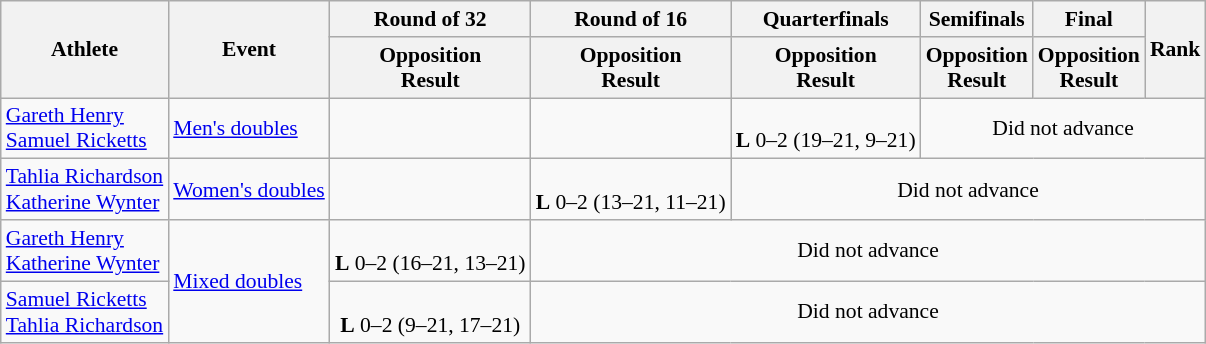<table class="wikitable" style="font-size:90%">
<tr>
<th rowspan="2">Athlete</th>
<th rowspan="2">Event</th>
<th>Round of 32</th>
<th>Round of 16</th>
<th>Quarterfinals</th>
<th>Semifinals</th>
<th>Final</th>
<th rowspan="2">Rank</th>
</tr>
<tr>
<th>Opposition<br>Result</th>
<th>Opposition<br>Result</th>
<th>Opposition<br>Result</th>
<th>Opposition<br>Result</th>
<th>Opposition<br>Result</th>
</tr>
<tr align=center>
<td align=left><a href='#'>Gareth Henry</a><br><a href='#'>Samuel Ricketts</a></td>
<td align=left><a href='#'>Men's doubles</a></td>
<td></td>
<td></td>
<td><br><strong>L</strong> 0–2 (19–21, 9–21)</td>
<td colspan=3>Did not advance</td>
</tr>
<tr align=center>
<td align=left><a href='#'>Tahlia Richardson</a><br><a href='#'>Katherine Wynter</a></td>
<td align=left><a href='#'>Women's doubles</a></td>
<td></td>
<td><br><strong>L</strong> 0–2 (13–21, 11–21)</td>
<td colspan=4>Did not advance</td>
</tr>
<tr align=center>
<td align=left><a href='#'>Gareth Henry</a><br><a href='#'>Katherine Wynter</a></td>
<td align=left rowspan=2><a href='#'>Mixed doubles</a></td>
<td><br><strong>L</strong> 0–2 (16–21, 13–21)</td>
<td colspan=5>Did not advance</td>
</tr>
<tr align=center>
<td align=left><a href='#'>Samuel Ricketts</a><br><a href='#'>Tahlia Richardson</a></td>
<td><br><strong>L</strong> 0–2 (9–21, 17–21)</td>
<td colspan=5>Did not advance</td>
</tr>
</table>
